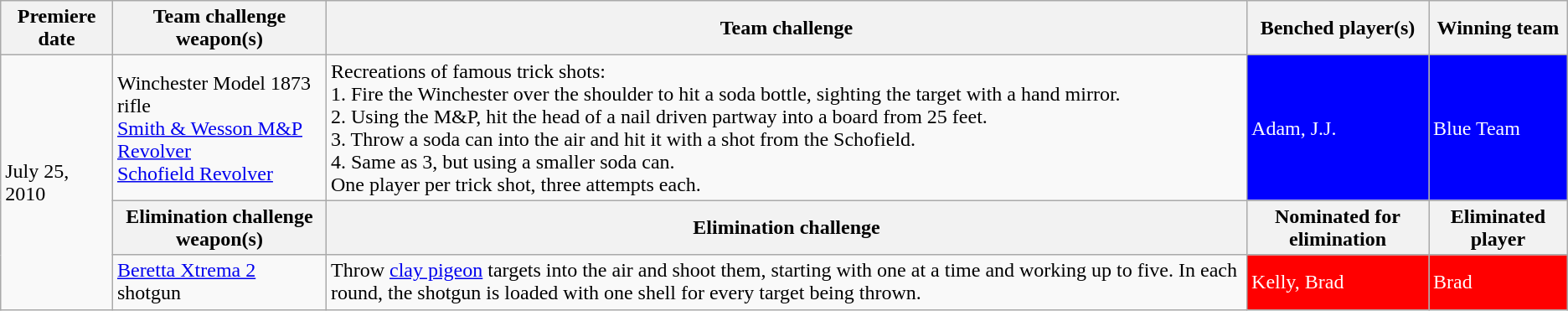<table class="wikitable">
<tr>
<th>Premiere date</th>
<th>Team challenge weapon(s)</th>
<th>Team challenge</th>
<th>Benched player(s)</th>
<th>Winning team</th>
</tr>
<tr>
<td rowspan="3">July 25, 2010</td>
<td>Winchester Model 1873 rifle<br><a href='#'>Smith & Wesson M&P Revolver</a><br><a href='#'>Schofield Revolver</a></td>
<td>Recreations of famous trick shots:<br>1. Fire the Winchester over the shoulder to hit a soda bottle, sighting the target with a hand mirror.<br>2. Using the M&P, hit the head of a nail driven partway into a board from 25 feet.<br>3. Throw a soda can into the air and hit it with a shot from the Schofield.<br>4. Same as 3, but using a smaller soda can.<br>One player per trick shot, three attempts each.</td>
<td style="background:blue; color:white;">Adam, J.J.</td>
<td style="background:blue; color:white;">Blue Team</td>
</tr>
<tr>
<th>Elimination challenge weapon(s)</th>
<th>Elimination challenge</th>
<th>Nominated for elimination</th>
<th>Eliminated player</th>
</tr>
<tr>
<td><a href='#'>Beretta Xtrema 2</a> shotgun</td>
<td>Throw <a href='#'>clay pigeon</a> targets into the air and shoot them, starting with one at a time and working up to five. In each round, the shotgun is loaded with one shell for every target being thrown.</td>
<td style="background:red; color:white;">Kelly, Brad</td>
<td style="background:red; color:white;">Brad</td>
</tr>
</table>
